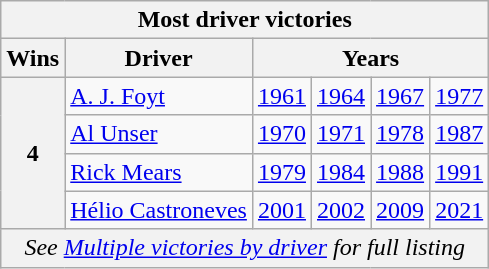<table class="wikitable">
<tr>
<td style="background:#F2F2F2;" align="center" colspan="6"><strong>Most driver victories</strong></td>
</tr>
<tr>
<th><strong>Wins</strong></th>
<th><strong>Driver</strong></th>
<td style="background:#F2F2F2;" align="center" colspan="4"><strong>Years</strong></td>
</tr>
<tr>
<td style="background:#F2F2F2;" align="center" rowspan="4"><strong>4</strong></td>
<td> <a href='#'>A. J. Foyt</a></td>
<td align="center"><a href='#'>1961</a></td>
<td align="center"><a href='#'>1964</a></td>
<td align="center"><a href='#'>1967</a></td>
<td align="center"><a href='#'>1977</a></td>
</tr>
<tr>
<td> <a href='#'>Al Unser</a></td>
<td align="center"><a href='#'>1970</a></td>
<td align="center"><a href='#'>1971</a></td>
<td align="center"><a href='#'>1978</a></td>
<td align="center"><a href='#'>1987</a></td>
</tr>
<tr>
<td> <a href='#'>Rick Mears</a></td>
<td align="center"><a href='#'>1979</a></td>
<td align="center"><a href='#'>1984</a></td>
<td align="center"><a href='#'>1988</a></td>
<td align="center"><a href='#'>1991</a></td>
</tr>
<tr>
<td> <a href='#'>Hélio Castroneves</a></td>
<td style="text-align:center"><a href='#'>2001</a></td>
<td style="text-align:center"><a href='#'>2002</a></td>
<td style="text-align:center"><a href='#'>2009</a></td>
<td style="text-align:center"><a href='#'>2021</a></td>
</tr>
<tr>
<td style="background:#F2F2F2;" align="center" colspan="6"><em>See <a href='#'>Multiple victories by driver</a> for full listing</em></td>
</tr>
</table>
